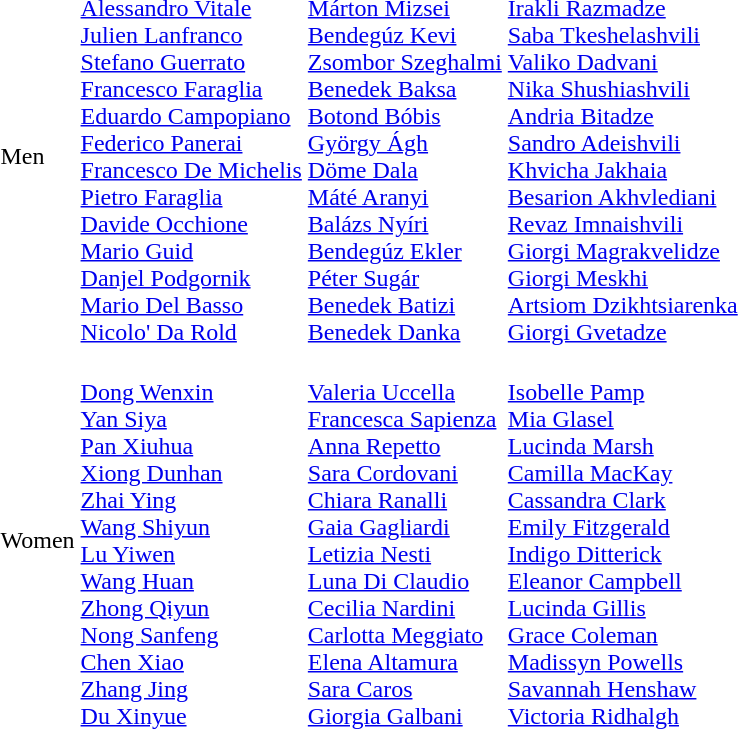<table>
<tr>
<td>Men<br></td>
<td><br><a href='#'>Alessandro Vitale</a><br><a href='#'>Julien Lanfranco</a><br><a href='#'>Stefano Guerrato</a><br><a href='#'>Francesco Faraglia</a><br><a href='#'>Eduardo Campopiano</a><br><a href='#'>Federico Panerai</a><br><a href='#'>Francesco De Michelis</a><br><a href='#'>Pietro Faraglia</a><br><a href='#'>Davide Occhione</a><br><a href='#'>Mario Guid</a><br><a href='#'>Danjel Podgornik</a><br><a href='#'>Mario Del Basso</a><br><a href='#'>Nicolo' Da Rold</a></td>
<td><br><a href='#'>Márton Mizsei</a><br><a href='#'>Bendegúz Kevi</a><br><a href='#'>Zsombor Szeghalmi</a><br><a href='#'>Benedek Baksa</a><br><a href='#'>Botond Bóbis</a><br><a href='#'>György Ágh</a><br><a href='#'>Döme Dala</a><br><a href='#'>Máté Aranyi</a><br><a href='#'>Balázs Nyíri</a><br> <a href='#'>Bendegúz Ekler</a><br><a href='#'>Péter Sugár</a><br><a href='#'>Benedek Batizi</a><br><a href='#'>Benedek Danka</a></td>
<td><br><a href='#'>Irakli Razmadze</a><br><a href='#'>Saba Tkeshelashvili</a><br><a href='#'>Valiko Dadvani</a><br><a href='#'>Nika Shushiashvili</a><br><a href='#'>Andria Bitadze</a><br><a href='#'>Sandro Adeishvili</a><br><a href='#'>Khvicha Jakhaia</a><br><a href='#'>Besarion Akhvlediani</a><br><a href='#'>Revaz Imnaishvili</a><br><a href='#'>Giorgi Magrakvelidze</a><br><a href='#'>Giorgi Meskhi</a><br><a href='#'>Artsiom Dzikhtsiarenka</a><br><a href='#'>Giorgi Gvetadze</a></td>
</tr>
<tr>
<td>Women<br></td>
<td><br><a href='#'>Dong Wenxin</a><br><a href='#'>Yan Siya</a><br><a href='#'>Pan Xiuhua</a><br><a href='#'>Xiong Dunhan</a><br><a href='#'>Zhai Ying</a><br><a href='#'>Wang Shiyun</a><br><a href='#'>Lu Yiwen</a><br><a href='#'>Wang Huan</a><br><a href='#'>Zhong Qiyun</a><br><a href='#'>Nong Sanfeng</a><br><a href='#'>Chen Xiao</a><br><a href='#'>Zhang Jing</a><br><a href='#'>Du Xinyue</a></td>
<td><br><a href='#'>Valeria Uccella</a><br><a href='#'>Francesca Sapienza</a><br><a href='#'>Anna Repetto</a><br><a href='#'>Sara Cordovani</a><br><a href='#'>Chiara Ranalli</a><br><a href='#'>Gaia Gagliardi</a><br><a href='#'>Letizia Nesti</a><br><a href='#'>Luna Di Claudio</a><br><a href='#'>Cecilia Nardini</a><br><a href='#'>Carlotta Meggiato</a><br><a href='#'>Elena Altamura</a><br><a href='#'>Sara Caros</a><br><a href='#'>Giorgia Galbani</a></td>
<td><br><a href='#'>Isobelle Pamp</a><br><a href='#'>Mia Glasel</a><br><a href='#'>Lucinda Marsh</a><br><a href='#'>Camilla MacKay</a><br><a href='#'>Cassandra Clark</a><br><a href='#'>Emily Fitzgerald</a><br><a href='#'>Indigo Ditterick</a><br><a href='#'>Eleanor Campbell</a><br><a href='#'>Lucinda Gillis</a><br><a href='#'>Grace Coleman</a><br><a href='#'>Madissyn Powells</a><br><a href='#'>Savannah Henshaw</a><br><a href='#'>Victoria Ridhalgh</a></td>
</tr>
</table>
